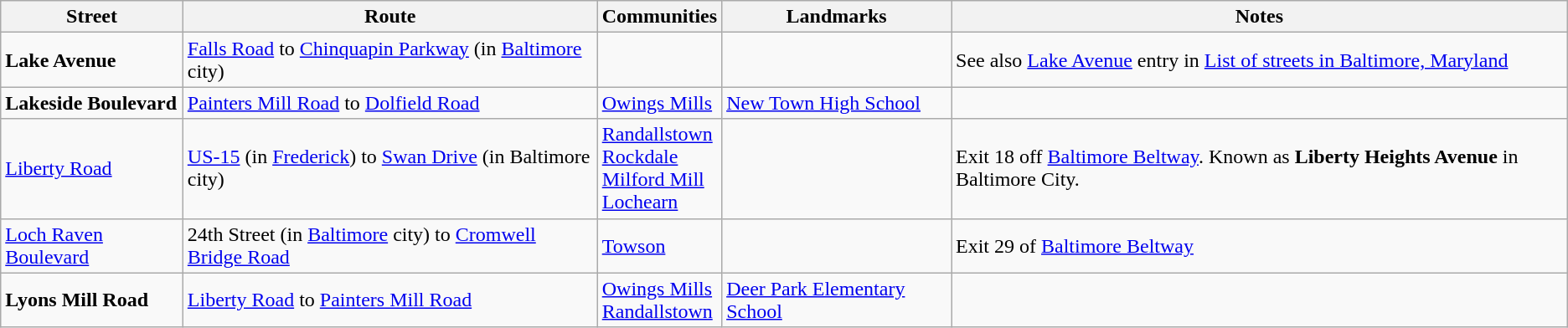<table class="wikitable">
<tr>
<th>Street</th>
<th>Route</th>
<th>Communities</th>
<th>Landmarks</th>
<th>Notes</th>
</tr>
<tr>
<td><strong>Lake Avenue</strong></td>
<td><a href='#'>Falls Road</a> to <a href='#'>Chinquapin Parkway</a> (in <a href='#'>Baltimore</a> city)</td>
<td></td>
<td></td>
<td>See also <a href='#'>Lake Avenue</a> entry in <a href='#'>List of streets in Baltimore, Maryland</a></td>
</tr>
<tr>
<td><strong>Lakeside Boulevard</strong></td>
<td><a href='#'>Painters Mill Road</a> to <a href='#'>Dolfield Road</a></td>
<td><a href='#'>Owings Mills</a></td>
<td><a href='#'>New Town High School</a></td>
<td></td>
</tr>
<tr>
<td><a href='#'>Liberty Road</a></td>
<td><a href='#'>US-15</a> (in <a href='#'>Frederick</a>) to <a href='#'>Swan Drive</a> (in Baltimore city)</td>
<td><a href='#'>Randallstown</a><br><a href='#'>Rockdale</a><br><a href='#'>Milford Mill</a><br><a href='#'>Lochearn</a></td>
<td></td>
<td>Exit 18 off <a href='#'>Baltimore Beltway</a>. Known as <strong>Liberty Heights Avenue</strong> in Baltimore City.</td>
</tr>
<tr>
<td><a href='#'>Loch Raven Boulevard</a></td>
<td>24th Street (in <a href='#'>Baltimore</a> city) to <a href='#'>Cromwell Bridge Road</a></td>
<td><a href='#'>Towson</a></td>
<td></td>
<td>Exit 29 of <a href='#'>Baltimore Beltway</a></td>
</tr>
<tr>
<td><strong>Lyons Mill Road</strong></td>
<td><a href='#'>Liberty Road</a> to <a href='#'>Painters Mill Road</a></td>
<td><a href='#'>Owings Mills</a><br><a href='#'>Randallstown</a></td>
<td><a href='#'>Deer Park Elementary School</a></td>
<td></td>
</tr>
</table>
